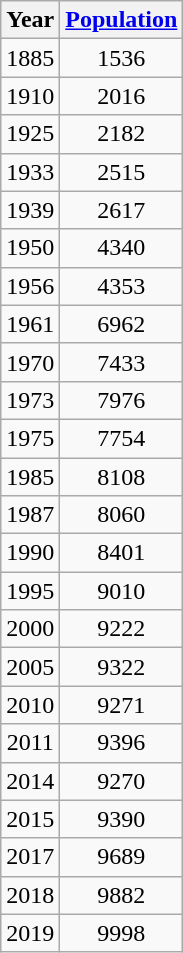<table class="wikitable sortable" style="text-align:center;">
<tr>
<th>Year</th>
<th><a href='#'>Population</a></th>
</tr>
<tr>
<td>1885</td>
<td>1536</td>
</tr>
<tr>
<td>1910</td>
<td>2016</td>
</tr>
<tr>
<td>1925</td>
<td>2182</td>
</tr>
<tr>
<td>1933</td>
<td>2515</td>
</tr>
<tr>
<td>1939</td>
<td>2617</td>
</tr>
<tr>
<td>1950</td>
<td>4340</td>
</tr>
<tr>
<td>1956</td>
<td>4353</td>
</tr>
<tr>
<td>1961</td>
<td>6962</td>
</tr>
<tr>
<td>1970</td>
<td>7433</td>
</tr>
<tr>
<td>1973</td>
<td>7976</td>
</tr>
<tr>
<td>1975</td>
<td>7754</td>
</tr>
<tr>
<td>1985</td>
<td>8108</td>
</tr>
<tr>
<td>1987</td>
<td>8060</td>
</tr>
<tr>
<td>1990</td>
<td>8401</td>
</tr>
<tr>
<td>1995</td>
<td>9010</td>
</tr>
<tr>
<td>2000</td>
<td>9222</td>
</tr>
<tr>
<td>2005</td>
<td>9322</td>
</tr>
<tr>
<td>2010</td>
<td>9271</td>
</tr>
<tr>
<td>2011</td>
<td>9396</td>
</tr>
<tr>
<td>2014</td>
<td>9270</td>
</tr>
<tr>
<td>2015</td>
<td>9390</td>
</tr>
<tr>
<td>2017</td>
<td>9689</td>
</tr>
<tr>
<td>2018</td>
<td>9882</td>
</tr>
<tr>
<td>2019</td>
<td>9998</td>
</tr>
</table>
